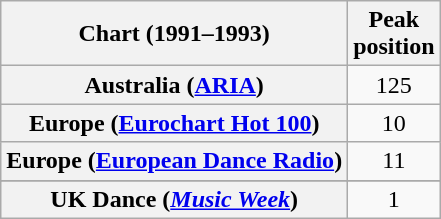<table class="wikitable sortable plainrowheaders" style="text-align:center">
<tr>
<th scope="col">Chart (1991–1993)</th>
<th scope="col">Peak<br>position</th>
</tr>
<tr>
<th scope="row">Australia (<a href='#'>ARIA</a>)</th>
<td>125</td>
</tr>
<tr>
<th scope="row">Europe (<a href='#'>Eurochart Hot 100</a>)</th>
<td>10</td>
</tr>
<tr>
<th scope="row">Europe (<a href='#'>European Dance Radio</a>)</th>
<td>11</td>
</tr>
<tr>
</tr>
<tr>
</tr>
<tr>
</tr>
<tr>
</tr>
<tr>
<th scope="row">UK Dance (<em><a href='#'>Music Week</a></em>)</th>
<td>1</td>
</tr>
</table>
